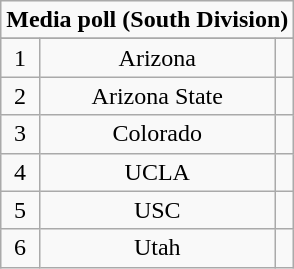<table class="wikitable" style="display: inline-table;">
<tr>
<td align="center" Colspan="3"><strong>Media poll (South Division)</strong></td>
</tr>
<tr align="center">
</tr>
<tr align="center">
<td>1</td>
<td>Arizona</td>
<td></td>
</tr>
<tr align="center">
<td>2</td>
<td>Arizona State</td>
<td></td>
</tr>
<tr align="center">
<td>3</td>
<td>Colorado</td>
<td></td>
</tr>
<tr align="center">
<td>4</td>
<td>UCLA</td>
<td></td>
</tr>
<tr align="center">
<td>5</td>
<td>USC</td>
<td></td>
</tr>
<tr align="center">
<td>6</td>
<td>Utah</td>
<td></td>
</tr>
</table>
